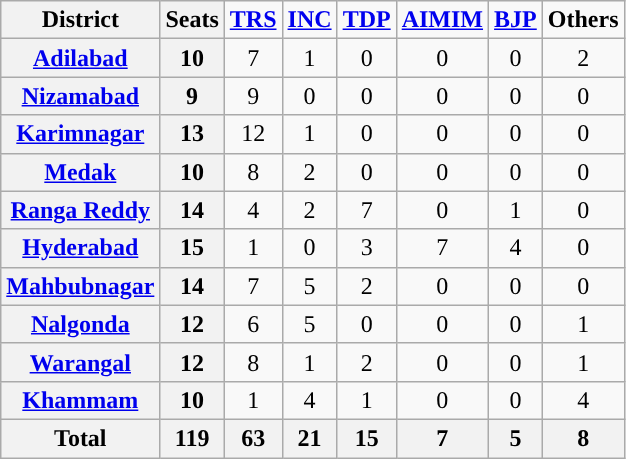<table class="wikitable sortable" style="text-align:center;">
<tr>
<th>District</th>
<th>Seats</th>
<td><a href='#'><span><strong>TRS</strong></span></a></td>
<td><a href='#'><span><strong>INC</strong></span></a></td>
<td><a href='#'><span><strong>TDP</strong></span></a></td>
<td><a href='#'><span><strong>AIMIM</strong></span></a></td>
<td><a href='#'><span><strong>BJP</strong></span></a></td>
<td><span><strong>Others</strong></span></td>
</tr>
<tr>
<th><a href='#'>Adilabad</a></th>
<th>10</th>
<td style="background:">7</td>
<td>1</td>
<td>0</td>
<td>0</td>
<td>0</td>
<td>2</td>
</tr>
<tr>
<th><a href='#'>Nizamabad</a></th>
<th>9</th>
<td style="background:">9</td>
<td>0</td>
<td>0</td>
<td>0</td>
<td>0</td>
<td>0</td>
</tr>
<tr>
<th><a href='#'>Karimnagar</a></th>
<th>13</th>
<td style="background:">12</td>
<td>1</td>
<td>0</td>
<td>0</td>
<td>0</td>
<td>0</td>
</tr>
<tr>
<th><a href='#'>Medak</a></th>
<th>10</th>
<td style="background:">8</td>
<td>2</td>
<td>0</td>
<td>0</td>
<td>0</td>
<td>0</td>
</tr>
<tr>
<th><a href='#'>Ranga Reddy</a></th>
<th>14</th>
<td>4</td>
<td>2</td>
<td style="background:">7</td>
<td>0</td>
<td>1</td>
<td>0</td>
</tr>
<tr>
<th><a href='#'>Hyderabad</a></th>
<th>15</th>
<td>1</td>
<td>0</td>
<td>3</td>
<td style="background:">7</td>
<td>4</td>
<td>0</td>
</tr>
<tr>
<th><a href='#'>Mahbubnagar</a></th>
<th>14</th>
<td style="background:">7</td>
<td>5</td>
<td>2</td>
<td>0</td>
<td>0</td>
<td>0</td>
</tr>
<tr>
<th><a href='#'>Nalgonda</a></th>
<th>12</th>
<td style="background:">6</td>
<td>5</td>
<td>0</td>
<td>0</td>
<td>0</td>
<td>1</td>
</tr>
<tr>
<th><a href='#'>Warangal</a></th>
<th>12</th>
<td style="background:">8</td>
<td>1</td>
<td>2</td>
<td>0</td>
<td>0</td>
<td>1</td>
</tr>
<tr>
<th><a href='#'>Khammam</a></th>
<th>10</th>
<td>1</td>
<td>4</td>
<td>1</td>
<td>0</td>
<td>0</td>
<td>4</td>
</tr>
<tr>
<th>Total</th>
<th>119</th>
<th>63</th>
<th>21</th>
<th>15</th>
<th>7</th>
<th>5</th>
<th>8</th>
</tr>
</table>
